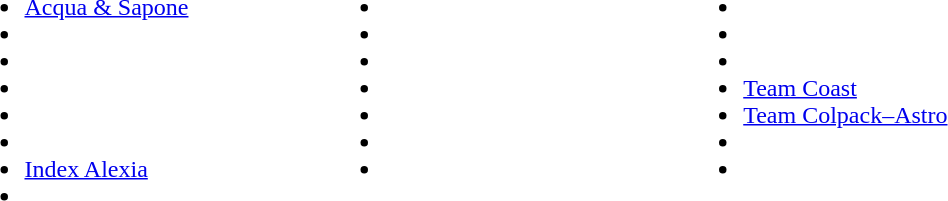<table>
<tr>
<td style="vertical-align:top; width:25%;"><br><ul><li><a href='#'>Acqua & Sapone</a></li><li></li><li></li><li></li><li></li><li></li><li><a href='#'>Index Alexia</a></li><li></li></ul></td>
<td style="vertical-align:top; width:25%;"><br><ul><li></li><li></li><li></li><li></li><li></li><li></li><li></li></ul></td>
<td style="vertical-align:top; width:25%;"><br><ul><li></li><li></li><li></li><li><a href='#'>Team Coast</a></li><li><a href='#'>Team Colpack–Astro</a></li><li></li><li></li></ul></td>
</tr>
</table>
